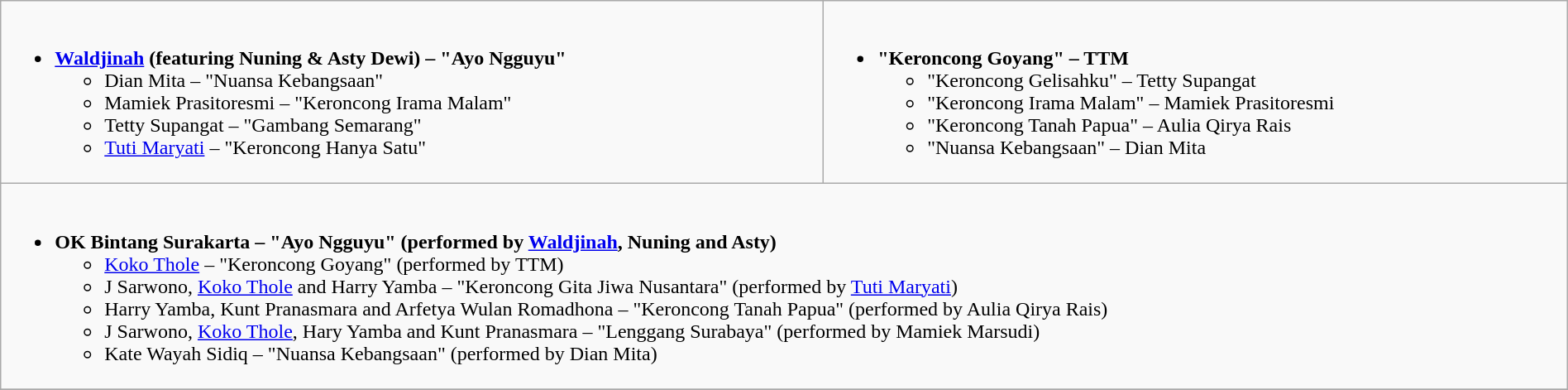<table class="wikitable" style="width:100%">
<tr>
<td valign="top"><br><ul><li><strong><a href='#'>Waldjinah</a> (featuring Nuning & Asty Dewi) – "Ayo Ngguyu"</strong><ul><li>Dian Mita – "Nuansa Kebangsaan"</li><li>Mamiek Prasitoresmi – "Keroncong Irama Malam"</li><li>Tetty Supangat – "Gambang Semarang"</li><li><a href='#'>Tuti Maryati</a> – "Keroncong Hanya Satu"</li></ul></li></ul></td>
<td valign="top"><br><ul><li><strong>"Keroncong Goyang" – TTM</strong><ul><li>"Keroncong Gelisahku" – Tetty Supangat</li><li>"Keroncong Irama Malam" – Mamiek Prasitoresmi</li><li>"Keroncong Tanah Papua" – Aulia Qirya Rais</li><li>"Nuansa Kebangsaan" – Dian Mita</li></ul></li></ul></td>
</tr>
<tr>
<td valign="top" colspan= "2"><br><ul><li><strong>OK Bintang Surakarta – "Ayo Ngguyu" (performed by <a href='#'>Waldjinah</a>, Nuning and Asty)</strong><ul><li><a href='#'>Koko Thole</a> – "Keroncong Goyang" (performed by TTM)</li><li>J Sarwono, <a href='#'>Koko Thole</a> and Harry Yamba – "Keroncong Gita Jiwa Nusantara" (performed by <a href='#'>Tuti Maryati</a>)</li><li>Harry Yamba, Kunt Pranasmara and Arfetya Wulan Romadhona – "Keroncong Tanah Papua" (performed by Aulia Qirya Rais)</li><li>J Sarwono, <a href='#'>Koko Thole</a>, Hary Yamba and Kunt Pranasmara – "Lenggang Surabaya" (performed by Mamiek Marsudi)</li><li>Kate Wayah Sidiq – "Nuansa Kebangsaan" (performed by Dian Mita)</li></ul></li></ul></td>
</tr>
<tr>
</tr>
</table>
